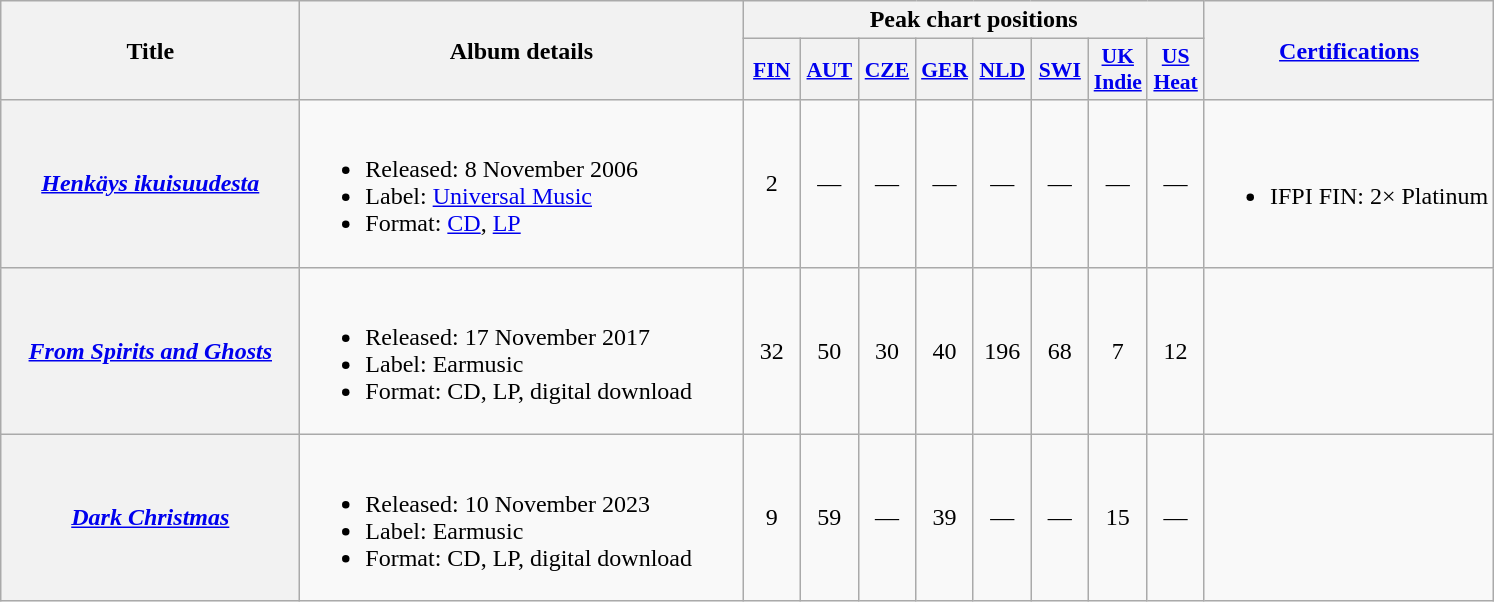<table class="wikitable plainrowheaders">
<tr>
<th scope="col" rowspan="2" style="width:12em;">Title</th>
<th scope="col" rowspan="2" style="width:18em;">Album details</th>
<th scope="col" colspan="8">Peak chart positions</th>
<th scope="col" rowspan="2"><a href='#'>Certifications</a></th>
</tr>
<tr>
<th scope="col" style="width:2.2em;font-size:90%;"><a href='#'>FIN</a><br></th>
<th scope="col" style="width:2.2em;font-size:90%;"><a href='#'>AUT</a><br></th>
<th scope="col" style="width:2.2em;font-size:90%;"><a href='#'>CZE</a><br></th>
<th scope="col" style="width:2.2em;font-size:90%;"><a href='#'>GER</a><br></th>
<th scope="col" style="width:2.2em;font-size:90%;"><a href='#'>NLD</a><br></th>
<th scope="col" style="width:2.2em;font-size:90%;"><a href='#'>SWI</a><br></th>
<th scope="col" style="width:2.2em;font-size:90%;"><a href='#'>UK Indie</a><br></th>
<th scope="col" style="width:2.2em;font-size:90%;"><a href='#'>US Heat</a><br></th>
</tr>
<tr>
<th scope="row"><em><a href='#'>Henkäys ikuisuudesta</a></em></th>
<td><br><ul><li>Released: 8 November 2006</li><li>Label: <a href='#'>Universal Music</a></li><li>Format: <a href='#'>CD</a>, <a href='#'>LP</a></li></ul></td>
<td style="text-align:center">2</td>
<td style="text-align:center">—</td>
<td style="text-align:center">—</td>
<td style="text-align:center">—</td>
<td style="text-align:center">—</td>
<td style="text-align:center">—</td>
<td style="text-align:center">—</td>
<td style="text-align:center">—</td>
<td><br><ul><li>IFPI FIN: 2× Platinum</li></ul></td>
</tr>
<tr>
<th scope="row"><em><a href='#'>From Spirits and Ghosts</a></em></th>
<td><br><ul><li>Released: 17 November 2017</li><li>Label: Earmusic</li><li>Format: CD, LP, digital download</li></ul></td>
<td style="text-align:center">32</td>
<td style="text-align:center">50</td>
<td style="text-align:center">30</td>
<td style="text-align:center">40</td>
<td style="text-align:center">196</td>
<td style="text-align:center">68</td>
<td style="text-align:center">7</td>
<td style="text-align:center">12</td>
<td></td>
</tr>
<tr>
<th scope="row"><em><a href='#'>Dark Christmas</a></em></th>
<td><br><ul><li>Released: 10 November 2023</li><li>Label: Earmusic</li><li>Format: CD, LP, digital download</li></ul></td>
<td style="text-align:center">9</td>
<td style="text-align:center">59</td>
<td style="text-align:center">—</td>
<td style="text-align:center">39</td>
<td style="text-align:center">—</td>
<td style="text-align:center">—</td>
<td style="text-align:center">15</td>
<td style="text-align:center">—</td>
<td></td>
</tr>
</table>
